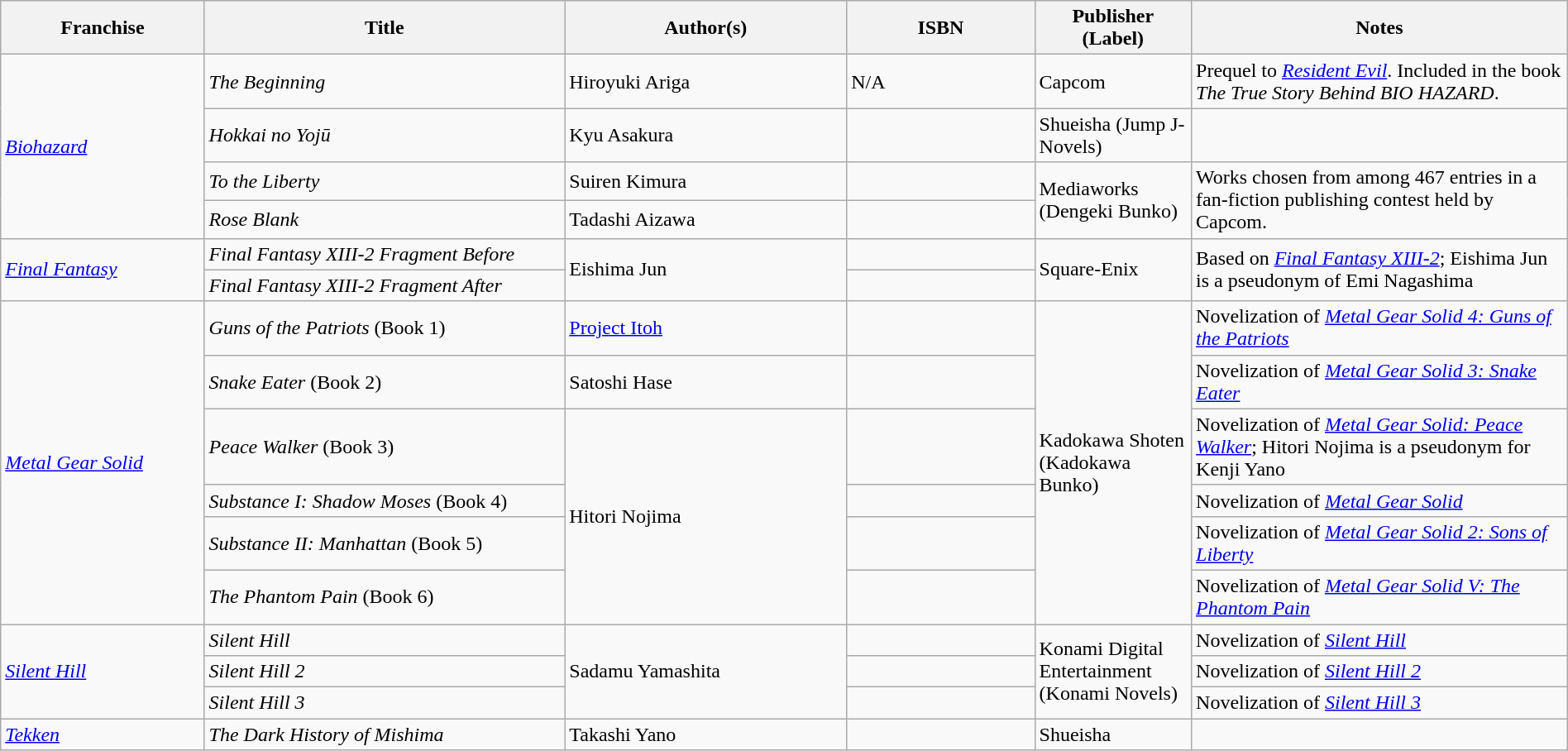<table class="wikitable sortable" style="width:100%;">
<tr>
<th scope="col" style="width:13%;">Franchise</th>
<th scope="col" style="width:23%;">Title</th>
<th scope="col" style="width:18%;">Author(s)</th>
<th scope="col" style="width:12%;">ISBN</th>
<th scope="col" style="width:10%;">Publisher (Label)</th>
<th scope="col" style="width:24%;">Notes</th>
</tr>
<tr>
<td rowspan="4"><em><a href='#'>Biohazard</a></em></td>
<td><em>The Beginning</em></td>
<td>Hiroyuki Ariga</td>
<td>N/A</td>
<td>Capcom</td>
<td>Prequel to <em><a href='#'>Resident Evil</a></em>. Included in the book <em>The True Story Behind BIO HAZARD</em>.</td>
</tr>
<tr>
<td><em>Hokkai no Yojū</em></td>
<td>Kyu Asakura</td>
<td></td>
<td>Shueisha (Jump J-Novels)</td>
<td></td>
</tr>
<tr>
<td><em>To the Liberty</em></td>
<td>Suiren Kimura</td>
<td></td>
<td rowspan="2">Mediaworks (Dengeki Bunko)</td>
<td rowspan="2">Works chosen from among 467 entries in a fan-fiction publishing contest held by Capcom.</td>
</tr>
<tr>
<td><em>Rose Blank</em></td>
<td>Tadashi Aizawa</td>
<td></td>
</tr>
<tr>
<td rowspan="2"><em><a href='#'>Final Fantasy</a></em></td>
<td><em>Final Fantasy XIII-2 Fragment Before</em></td>
<td rowspan="2">Eishima Jun</td>
<td></td>
<td rowspan="2">Square-Enix</td>
<td rowspan="2">Based on <em><a href='#'>Final Fantasy XIII-2</a></em>; Eishima Jun is a pseudonym of Emi Nagashima</td>
</tr>
<tr>
<td><em>Final Fantasy XIII-2 Fragment After</em></td>
<td></td>
</tr>
<tr>
<td rowspan="6"><em><a href='#'>Metal Gear Solid</a></em></td>
<td><em>Guns of the Patriots</em> (Book 1)</td>
<td><a href='#'>Project Itoh</a></td>
<td></td>
<td rowspan="6">Kadokawa Shoten (Kadokawa Bunko)</td>
<td>Novelization of <em><a href='#'>Metal Gear Solid 4: Guns of the Patriots</a></em></td>
</tr>
<tr>
<td><em>Snake Eater</em> (Book 2)</td>
<td>Satoshi Hase</td>
<td></td>
<td>Novelization of <em><a href='#'>Metal Gear Solid 3: Snake Eater</a></em></td>
</tr>
<tr>
<td><em>Peace Walker</em> (Book 3)</td>
<td rowspan="4">Hitori Nojima</td>
<td></td>
<td>Novelization of <em><a href='#'>Metal Gear Solid: Peace Walker</a></em>; Hitori Nojima is a pseudonym for Kenji Yano</td>
</tr>
<tr>
<td><em>Substance I: Shadow Moses</em> (Book 4)</td>
<td></td>
<td>Novelization of <em><a href='#'>Metal Gear Solid</a></em></td>
</tr>
<tr>
<td><em>Substance II: Manhattan</em> (Book 5)</td>
<td></td>
<td>Novelization of <em><a href='#'>Metal Gear Solid 2: Sons of Liberty</a></em></td>
</tr>
<tr>
<td><em>The Phantom Pain</em> (Book 6)</td>
<td></td>
<td>Novelization of <em><a href='#'>Metal Gear Solid V: The Phantom Pain</a></em></td>
</tr>
<tr>
<td rowspan="3"><em><a href='#'>Silent Hill</a></em></td>
<td><em>Silent Hill</em></td>
<td rowspan="3">Sadamu Yamashita</td>
<td></td>
<td rowspan="3">Konami Digital Entertainment (Konami Novels)</td>
<td>Novelization of <em><a href='#'>Silent Hill</a></em></td>
</tr>
<tr>
<td><em>Silent Hill 2</em></td>
<td></td>
<td>Novelization of <em><a href='#'>Silent Hill 2</a></em></td>
</tr>
<tr>
<td><em>Silent Hill 3</em></td>
<td></td>
<td>Novelization of <em><a href='#'>Silent Hill 3</a></em></td>
</tr>
<tr>
<td><em><a href='#'>Tekken</a></em></td>
<td><em>The Dark History of Mishima</em></td>
<td>Takashi Yano</td>
<td></td>
<td>Shueisha</td>
<td></td>
</tr>
</table>
